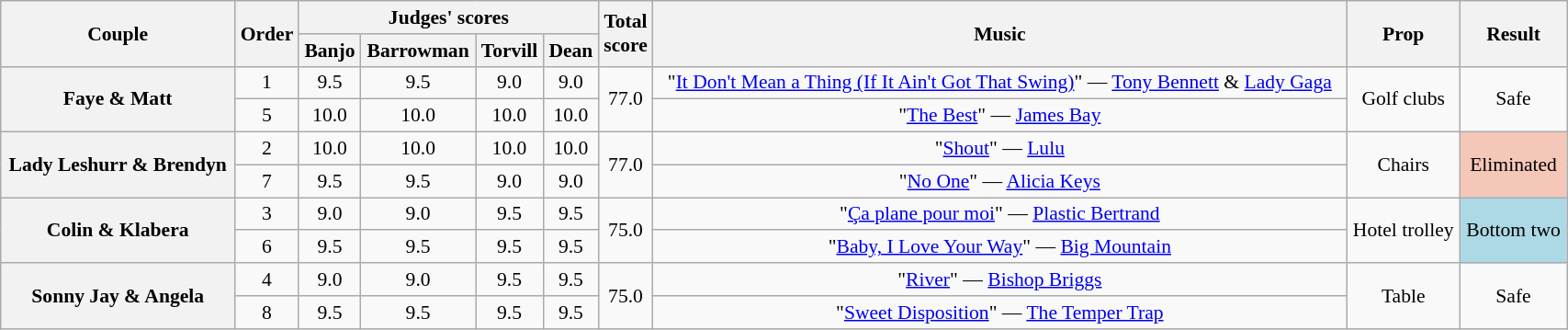<table class="wikitable sortable" style="text-align:center; font-size:90%; width:90%">
<tr>
<th scope="col" rowspan=2>Couple</th>
<th scope="col" rowspan=2>Order</th>
<th scope="col" colspan=4 class="unsortable">Judges' scores</th>
<th scope="col" rowspan=2>Total<br>score</th>
<th scope="col" rowspan=2 class="unsortable">Music</th>
<th scope="col" rowspan=2 class="unsortable">Prop</th>
<th scope="col" rowspan=2 class="unsortable">Result</th>
</tr>
<tr>
<th class="unsortable">Banjo</th>
<th class="unsortable">Barrowman</th>
<th class="unsortable">Torvill</th>
<th class="unsortable">Dean</th>
</tr>
<tr>
<th scope="row" rowspan=2>Faye & Matt</th>
<td>1</td>
<td>9.5</td>
<td>9.5</td>
<td>9.0</td>
<td>9.0</td>
<td rowspan="2">77.0</td>
<td>"<a href='#'>It Don't Mean a Thing (If It Ain't Got That Swing)</a>" — <a href='#'>Tony Bennett</a> & <a href='#'>Lady Gaga</a></td>
<td rowspan="2">Golf clubs</td>
<td rowspan=2>Safe</td>
</tr>
<tr>
<td>5</td>
<td>10.0</td>
<td>10.0</td>
<td>10.0</td>
<td>10.0</td>
<td>"<a href='#'>The Best</a>" — <a href='#'>James Bay</a></td>
</tr>
<tr>
<th scope="row" rowspan=2>Lady Leshurr & Brendyn</th>
<td>2</td>
<td>10.0</td>
<td>10.0</td>
<td>10.0</td>
<td>10.0</td>
<td rowspan="2">77.0</td>
<td>"<a href='#'>Shout</a>" — <a href='#'>Lulu</a></td>
<td rowspan="2">Chairs</td>
<td rowspan=2 bgcolor="#f4c7b8">Eliminated</td>
</tr>
<tr>
<td>7</td>
<td>9.5</td>
<td>9.5</td>
<td>9.0</td>
<td>9.0</td>
<td>"<a href='#'>No One</a>" — <a href='#'>Alicia Keys</a></td>
</tr>
<tr>
<th scope="row" rowspan=2>Colin & Klabera</th>
<td>3</td>
<td>9.0</td>
<td>9.0</td>
<td>9.5</td>
<td>9.5</td>
<td rowspan="2">75.0</td>
<td>"<a href='#'>Ça plane pour moi</a>" — <a href='#'>Plastic Bertrand</a></td>
<td rowspan="2">Hotel trolley</td>
<td rowspan=2 bgcolor="lightblue">Bottom two</td>
</tr>
<tr>
<td>6</td>
<td>9.5</td>
<td>9.5</td>
<td>9.5</td>
<td>9.5</td>
<td>"<a href='#'>Baby, I Love Your Way</a>" — <a href='#'>Big Mountain</a></td>
</tr>
<tr>
<th scope="row" rowspan=2>Sonny Jay & Angela</th>
<td>4</td>
<td>9.0</td>
<td>9.0</td>
<td>9.5</td>
<td>9.5</td>
<td rowspan="2">75.0</td>
<td>"<a href='#'>River</a>" — <a href='#'>Bishop Briggs</a></td>
<td rowspan="2">Table</td>
<td rowspan=2>Safe</td>
</tr>
<tr>
<td>8</td>
<td>9.5</td>
<td>9.5</td>
<td>9.5</td>
<td>9.5</td>
<td>"<a href='#'>Sweet Disposition</a>" — <a href='#'>The Temper Trap</a></td>
</tr>
</table>
